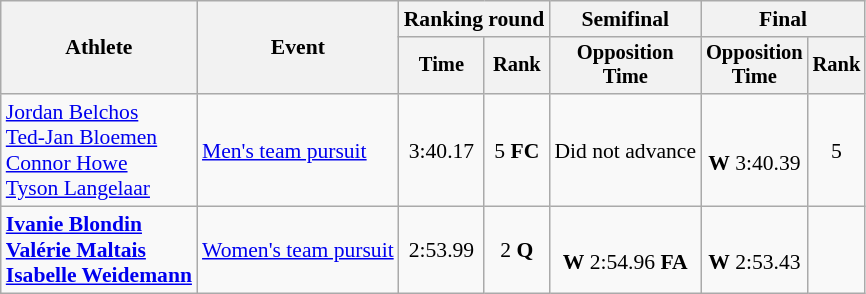<table class=wikitable style=font-size:90%;text-align:center>
<tr>
<th rowspan=2>Athlete</th>
<th rowspan=2>Event</th>
<th colspan=2>Ranking round</th>
<th>Semifinal</th>
<th colspan=2>Final</th>
</tr>
<tr style=font-size:95%>
<th>Time</th>
<th>Rank</th>
<th>Opposition<br>Time</th>
<th>Opposition<br>Time</th>
<th>Rank</th>
</tr>
<tr>
<td align=left><a href='#'>Jordan Belchos</a><br><a href='#'>Ted-Jan Bloemen</a><br><a href='#'>Connor Howe</a><br><a href='#'>Tyson Langelaar</a></td>
<td align=left><a href='#'>Men's team pursuit</a></td>
<td>3:40.17</td>
<td>5 <strong>FC</strong></td>
<td>Did not advance</td>
<td><br><strong>W</strong> 3:40.39</td>
<td>5</td>
</tr>
<tr>
<td align=left><strong><a href='#'>Ivanie Blondin</a><br><a href='#'>Valérie Maltais</a><br><a href='#'>Isabelle Weidemann</a></strong></td>
<td align=left><a href='#'>Women's team pursuit</a></td>
<td>2:53.99</td>
<td>2 <strong>Q</strong></td>
<td><br><strong>W</strong> 2:54.96 <strong>FA</strong></td>
<td><br><strong>W</strong> 2:53.43 </td>
<td></td>
</tr>
</table>
